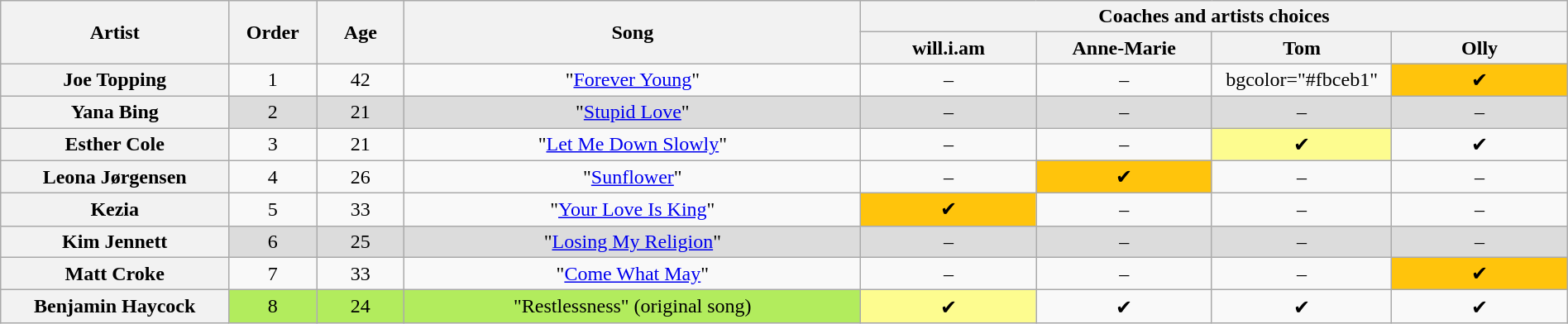<table class="wikitable" style="text-align:center; width:100%">
<tr>
<th scope="col" rowspan="2" style="width:13%">Artist</th>
<th scope="col" rowspan="2" style="width:05%">Order</th>
<th scope="col" rowspan="2" style="width:05%">Age</th>
<th scope="col" rowspan="2" style="width:26%">Song</th>
<th scope="row" colspan="4" style="width:40%">Coaches and artists choices</th>
</tr>
<tr>
<th style="width:10%">will.i.am</th>
<th style="width:10%">Anne-Marie</th>
<th style="width:10%">Tom</th>
<th style="width:10%">Olly</th>
</tr>
<tr>
<th scope="row">Joe Topping</th>
<td>1</td>
<td>42</td>
<td>"<a href='#'>Forever Young</a>"</td>
<td>–</td>
<td>–</td>
<td>bgcolor="#fbceb1"</td>
<td style="background:#ffc40c">✔</td>
</tr>
<tr style="background:#DCDCDC">
<th scope="row">Yana Bing</th>
<td>2</td>
<td>21</td>
<td>"<a href='#'>Stupid Love</a>"</td>
<td>–</td>
<td>–</td>
<td>–</td>
<td>–</td>
</tr>
<tr>
<th scope="row">Esther Cole</th>
<td>3</td>
<td>21</td>
<td>"<a href='#'>Let Me Down Slowly</a>"</td>
<td>–</td>
<td>–</td>
<td style="background:#fdfc8f">✔</td>
<td>✔</td>
</tr>
<tr>
<th scope="row">Leona Jørgensen</th>
<td>4</td>
<td>26</td>
<td>"<a href='#'>Sunflower</a>"</td>
<td>–</td>
<td style="background:#ffc40c">✔</td>
<td>–</td>
<td>–</td>
</tr>
<tr>
<th scope="row">Kezia</th>
<td>5</td>
<td>33</td>
<td>"<a href='#'>Your Love Is King</a>"</td>
<td style="background:#ffc40c">✔</td>
<td>–</td>
<td>–</td>
<td>–</td>
</tr>
<tr style="background:#DCDCDC">
<th scope="row">Kim Jennett</th>
<td>6</td>
<td>25</td>
<td>"<a href='#'>Losing My Religion</a>"</td>
<td>–</td>
<td>–</td>
<td>–</td>
<td>–</td>
</tr>
<tr>
<th scope="row">Matt Croke</th>
<td>7</td>
<td>33</td>
<td>"<a href='#'>Come What May</a>"</td>
<td>–</td>
<td>–</td>
<td>–</td>
<td style="background:#ffc40c">✔</td>
</tr>
<tr>
<th scope="row">Benjamin Haycock</th>
<td style="background:#B2EC5D">8</td>
<td style="background:#B2EC5D">24</td>
<td style="background:#B2EC5D">"Restlessness" (original song)</td>
<td style="background:#fdfc8f">✔</td>
<td>✔</td>
<td>✔</td>
<td>✔</td>
</tr>
</table>
